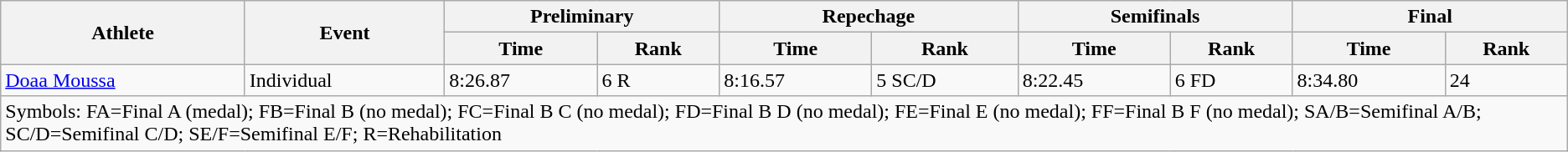<table class="wikitable">
<tr>
<th rowspan="2">Athlete</th>
<th rowspan="2">Event</th>
<th colspan="2">Preliminary</th>
<th colspan="2">Repechage</th>
<th colspan="2">Semifinals</th>
<th colspan="2">Final</th>
</tr>
<tr>
<th>Time</th>
<th>Rank</th>
<th>Time</th>
<th>Rank</th>
<th>Time</th>
<th>Rank</th>
<th>Time</th>
<th>Rank</th>
</tr>
<tr>
<td><a href='#'>Doaa Moussa</a></td>
<td>Individual</td>
<td>8:26.87</td>
<td>6 R</td>
<td>8:16.57</td>
<td>5 SC/D</td>
<td>8:22.45</td>
<td>6 FD</td>
<td>8:34.80</td>
<td>24</td>
</tr>
<tr>
<td colspan="10">Symbols: FA=Final A (medal); FB=Final B (no medal); FC=Final B C (no medal); FD=Final B D (no medal); FE=Final E (no medal); FF=Final B F (no medal); SA/B=Semifinal A/B; SC/D=Semifinal C/D; SE/F=Semifinal E/F; R=Rehabilitation</td>
</tr>
</table>
